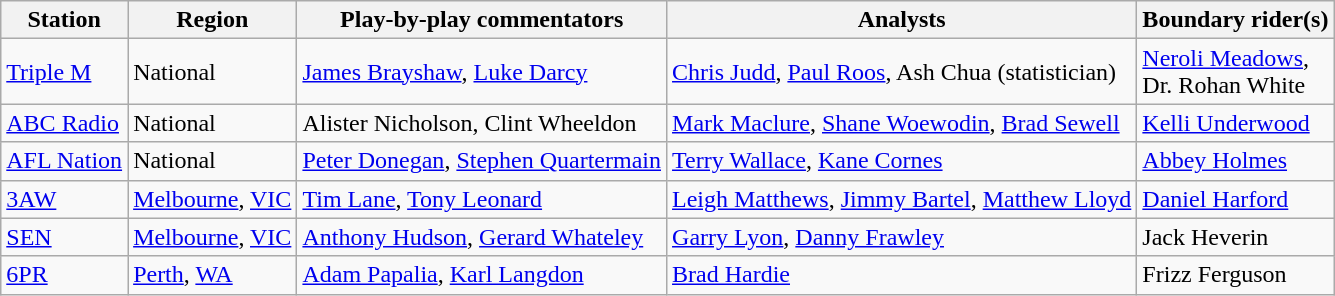<table class="wikitable">
<tr>
<th>Station</th>
<th>Region</th>
<th>Play-by-play commentators</th>
<th>Analysts</th>
<th>Boundary rider(s)</th>
</tr>
<tr>
<td><a href='#'>Triple M</a></td>
<td>National</td>
<td><a href='#'>James Brayshaw</a>, <a href='#'>Luke Darcy</a></td>
<td><a href='#'>Chris Judd</a>, <a href='#'>Paul Roos</a>, Ash Chua (statistician)</td>
<td><a href='#'>Neroli Meadows</a>,<br>Dr. Rohan White</td>
</tr>
<tr>
<td><a href='#'>ABC Radio</a></td>
<td>National</td>
<td>Alister Nicholson, Clint Wheeldon</td>
<td><a href='#'>Mark Maclure</a>, <a href='#'>Shane Woewodin</a>, <a href='#'>Brad Sewell</a></td>
<td><a href='#'>Kelli Underwood</a></td>
</tr>
<tr>
<td><a href='#'>AFL Nation</a></td>
<td>National</td>
<td><a href='#'>Peter Donegan</a>, <a href='#'>Stephen Quartermain</a></td>
<td><a href='#'>Terry Wallace</a>, <a href='#'>Kane Cornes</a></td>
<td><a href='#'>Abbey Holmes</a></td>
</tr>
<tr>
<td><a href='#'>3AW</a></td>
<td><a href='#'>Melbourne</a>, <a href='#'>VIC</a></td>
<td><a href='#'>Tim Lane</a>, <a href='#'>Tony Leonard</a></td>
<td><a href='#'>Leigh Matthews</a>, <a href='#'>Jimmy Bartel</a>, <a href='#'>Matthew Lloyd</a></td>
<td><a href='#'>Daniel Harford</a></td>
</tr>
<tr>
<td><a href='#'>SEN</a></td>
<td><a href='#'>Melbourne</a>, <a href='#'>VIC</a></td>
<td><a href='#'>Anthony Hudson</a>, <a href='#'>Gerard Whateley</a></td>
<td><a href='#'>Garry Lyon</a>, <a href='#'>Danny Frawley</a></td>
<td>Jack Heverin</td>
</tr>
<tr>
<td><a href='#'>6PR</a></td>
<td><a href='#'>Perth</a>, <a href='#'>WA</a></td>
<td><a href='#'>Adam Papalia</a>, <a href='#'>Karl Langdon</a></td>
<td><a href='#'>Brad Hardie</a></td>
<td>Frizz Ferguson</td>
</tr>
</table>
